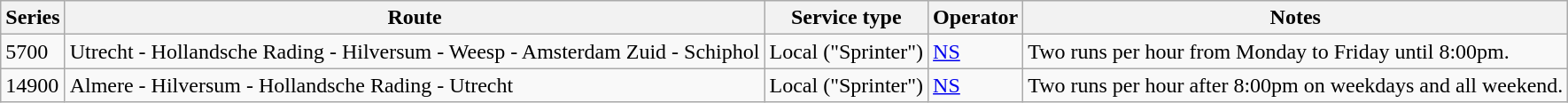<table class="wikitable">
<tr>
<th>Series</th>
<th>Route</th>
<th>Service type</th>
<th>Operator</th>
<th>Notes</th>
</tr>
<tr>
<td>5700</td>
<td>Utrecht - Hollandsche Rading - Hilversum - Weesp - Amsterdam Zuid - Schiphol</td>
<td>Local ("Sprinter")</td>
<td><a href='#'>NS</a></td>
<td>Two runs per hour from Monday to Friday until 8:00pm.</td>
</tr>
<tr>
<td>14900</td>
<td>Almere - Hilversum - Hollandsche Rading - Utrecht</td>
<td>Local ("Sprinter")</td>
<td><a href='#'>NS</a></td>
<td>Two runs per hour after 8:00pm on weekdays and all weekend.</td>
</tr>
</table>
